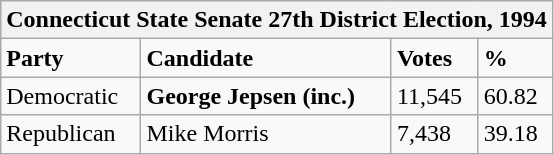<table class="wikitable">
<tr>
<th colspan="4">Connecticut State Senate 27th District Election, 1994</th>
</tr>
<tr>
<td><strong>Party</strong></td>
<td><strong>Candidate</strong></td>
<td><strong>Votes</strong></td>
<td><strong>%</strong></td>
</tr>
<tr>
<td>Democratic</td>
<td><strong>George Jepsen (inc.)</strong></td>
<td>11,545</td>
<td>60.82</td>
</tr>
<tr>
<td>Republican</td>
<td>Mike Morris</td>
<td>7,438</td>
<td>39.18</td>
</tr>
</table>
